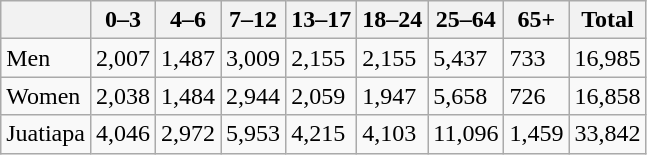<table class="wikitable">
<tr>
<th></th>
<th>0–3</th>
<th>4–6</th>
<th>7–12</th>
<th>13–17</th>
<th>18–24</th>
<th>25–64</th>
<th>65+</th>
<th>Total</th>
</tr>
<tr>
<td>Men</td>
<td>2,007</td>
<td>1,487</td>
<td>3,009</td>
<td>2,155</td>
<td>2,155</td>
<td>5,437</td>
<td>733</td>
<td>16,985</td>
</tr>
<tr>
<td>Women</td>
<td>2,038</td>
<td>1,484</td>
<td>2,944</td>
<td>2,059</td>
<td>1,947</td>
<td>5,658</td>
<td>726</td>
<td>16,858</td>
</tr>
<tr>
<td>Juatiapa</td>
<td>4,046</td>
<td>2,972</td>
<td>5,953</td>
<td>4,215</td>
<td>4,103</td>
<td>11,096</td>
<td>1,459</td>
<td>33,842</td>
</tr>
</table>
